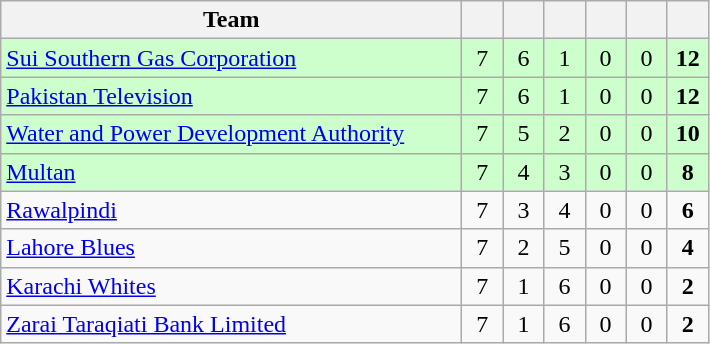<table class="wikitable" style="text-align:center">
<tr>
<th style="width:300px">Team</th>
<th width="20"></th>
<th width="20"></th>
<th width="20"></th>
<th width="20"></th>
<th width="20"></th>
<th width="20"></th>
</tr>
<tr style="background:#cfc">
<td style="text-align:left"><a href='#'>Sui Southern Gas Corporation</a></td>
<td>7</td>
<td>6</td>
<td>1</td>
<td>0</td>
<td>0</td>
<td><strong>12</strong></td>
</tr>
<tr style="background:#cfc">
<td style="text-align:left"><a href='#'>Pakistan Television</a></td>
<td>7</td>
<td>6</td>
<td>1</td>
<td>0</td>
<td>0</td>
<td><strong>12</strong></td>
</tr>
<tr style="background:#cfc">
<td style="text-align:left"><a href='#'>Water and Power Development Authority</a></td>
<td>7</td>
<td>5</td>
<td>2</td>
<td>0</td>
<td>0</td>
<td><strong>10</strong></td>
</tr>
<tr style="background:#cfc">
<td style="text-align:left"><a href='#'>Multan</a></td>
<td>7</td>
<td>4</td>
<td>3</td>
<td>0</td>
<td>0</td>
<td><strong>8</strong></td>
</tr>
<tr>
<td style="text-align:left"><a href='#'>Rawalpindi</a></td>
<td>7</td>
<td>3</td>
<td>4</td>
<td>0</td>
<td>0</td>
<td><strong>6</strong></td>
</tr>
<tr>
<td style="text-align:left"><a href='#'>Lahore Blues</a></td>
<td>7</td>
<td>2</td>
<td>5</td>
<td>0</td>
<td>0</td>
<td><strong>4</strong></td>
</tr>
<tr>
<td style="text-align:left"><a href='#'>Karachi Whites</a></td>
<td>7</td>
<td>1</td>
<td>6</td>
<td>0</td>
<td>0</td>
<td><strong>2</strong></td>
</tr>
<tr>
<td style="text-align:left"><a href='#'>Zarai Taraqiati Bank Limited</a></td>
<td>7</td>
<td>1</td>
<td>6</td>
<td>0</td>
<td>0</td>
<td><strong>2</strong></td>
</tr>
</table>
